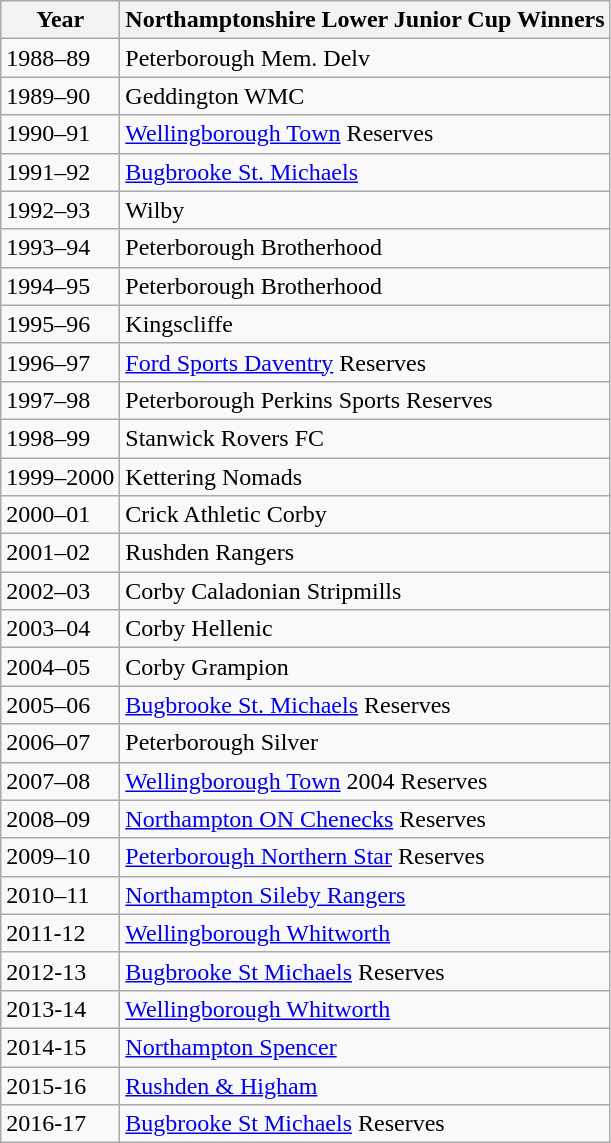<table class="wikitable" style="float:left; margin-right:1em">
<tr>
<th>Year</th>
<th>Northamptonshire Lower Junior Cup Winners</th>
</tr>
<tr>
<td>1988–89</td>
<td>Peterborough Mem. Delv</td>
</tr>
<tr>
<td>1989–90</td>
<td>Geddington WMC</td>
</tr>
<tr>
<td>1990–91</td>
<td><a href='#'>Wellingborough Town</a> Reserves</td>
</tr>
<tr>
<td>1991–92</td>
<td><a href='#'>Bugbrooke St. Michaels</a></td>
</tr>
<tr>
<td>1992–93</td>
<td>Wilby</td>
</tr>
<tr>
<td>1993–94</td>
<td>Peterborough Brotherhood</td>
</tr>
<tr>
<td>1994–95</td>
<td>Peterborough Brotherhood</td>
</tr>
<tr>
<td>1995–96</td>
<td>Kingscliffe</td>
</tr>
<tr>
<td>1996–97</td>
<td><a href='#'>Ford Sports Daventry</a> Reserves</td>
</tr>
<tr>
<td>1997–98</td>
<td>Peterborough Perkins Sports Reserves</td>
</tr>
<tr>
<td>1998–99</td>
<td>Stanwick Rovers FC</td>
</tr>
<tr>
<td>1999–2000</td>
<td>Kettering Nomads</td>
</tr>
<tr>
<td>2000–01</td>
<td>Crick Athletic Corby</td>
</tr>
<tr>
<td>2001–02</td>
<td>Rushden Rangers</td>
</tr>
<tr>
<td>2002–03</td>
<td>Corby Caladonian Stripmills</td>
</tr>
<tr>
<td>2003–04</td>
<td>Corby Hellenic</td>
</tr>
<tr>
<td>2004–05</td>
<td>Corby Grampion</td>
</tr>
<tr>
<td>2005–06</td>
<td><a href='#'>Bugbrooke St. Michaels</a> Reserves</td>
</tr>
<tr>
<td>2006–07</td>
<td>Peterborough Silver</td>
</tr>
<tr>
<td>2007–08</td>
<td><a href='#'>Wellingborough Town</a> 2004 Reserves</td>
</tr>
<tr>
<td>2008–09</td>
<td><a href='#'>Northampton ON Chenecks</a> Reserves</td>
</tr>
<tr>
<td>2009–10</td>
<td><a href='#'>Peterborough Northern Star</a> Reserves</td>
</tr>
<tr>
<td>2010–11</td>
<td><a href='#'>Northampton Sileby Rangers</a></td>
</tr>
<tr>
<td>2011-12</td>
<td><a href='#'>Wellingborough Whitworth</a></td>
</tr>
<tr>
<td>2012-13</td>
<td><a href='#'>Bugbrooke St Michaels</a> Reserves</td>
</tr>
<tr>
<td>2013-14</td>
<td><a href='#'>Wellingborough Whitworth</a></td>
</tr>
<tr>
<td>2014-15</td>
<td><a href='#'>Northampton Spencer</a></td>
</tr>
<tr>
<td>2015-16</td>
<td><a href='#'>Rushden & Higham</a></td>
</tr>
<tr>
<td>2016-17</td>
<td><a href='#'>Bugbrooke St Michaels</a> Reserves</td>
</tr>
</table>
